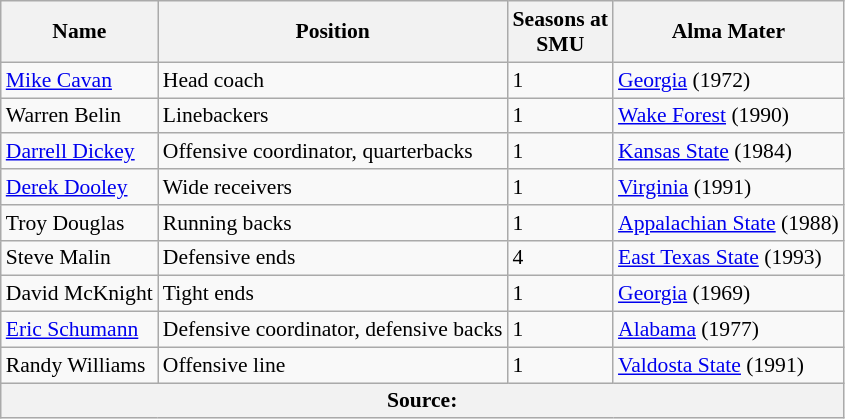<table class="wikitable" border="1" style="font-size:90%;">
<tr>
<th>Name</th>
<th>Position</th>
<th>Seasons at<br>SMU</th>
<th>Alma Mater</th>
</tr>
<tr>
<td><a href='#'>Mike Cavan</a></td>
<td>Head coach</td>
<td>1</td>
<td><a href='#'>Georgia</a> (1972)</td>
</tr>
<tr>
<td>Warren Belin</td>
<td>Linebackers</td>
<td>1</td>
<td><a href='#'>Wake Forest</a> (1990)</td>
</tr>
<tr>
<td><a href='#'>Darrell Dickey</a></td>
<td>Offensive coordinator, quarterbacks</td>
<td>1</td>
<td><a href='#'>Kansas State</a> (1984)</td>
</tr>
<tr>
<td><a href='#'>Derek Dooley</a></td>
<td>Wide receivers</td>
<td>1</td>
<td><a href='#'>Virginia</a> (1991)</td>
</tr>
<tr>
<td>Troy Douglas</td>
<td>Running backs</td>
<td>1</td>
<td><a href='#'>Appalachian State</a> (1988)</td>
</tr>
<tr>
<td>Steve Malin</td>
<td>Defensive ends</td>
<td>4</td>
<td><a href='#'>East Texas State</a> (1993)</td>
</tr>
<tr>
<td>David McKnight</td>
<td>Tight ends</td>
<td>1</td>
<td><a href='#'>Georgia</a> (1969)</td>
</tr>
<tr>
<td><a href='#'>Eric Schumann</a></td>
<td>Defensive coordinator, defensive backs</td>
<td>1</td>
<td><a href='#'>Alabama</a> (1977)</td>
</tr>
<tr>
<td>Randy Williams</td>
<td>Offensive line</td>
<td>1</td>
<td><a href='#'>Valdosta State</a> (1991)</td>
</tr>
<tr>
<th colspan="4" align=center><strong>Source:</strong></th>
</tr>
</table>
